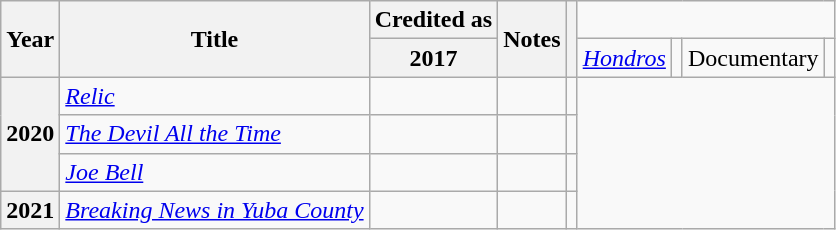<table class="wikitable plainrowheaders sortable" style="margin-right: 0;">
<tr>
<th rowspan="2" scope="col">Year</th>
<th rowspan="2" scope="col">Title</th>
<th colspan="1" scope="col">Credited as</th>
<th rowspan="2" scope="col" class="unsortable">Notes</th>
<th rowspan="2" scope="col" class="unsortable"></th>
</tr>
<tr>
<th scope="row" rowspan="1">2017</th>
<td><em><a href='#'>Hondros</a></em></td>
<td></td>
<td>Documentary</td>
<td style="text-align:center;"></td>
</tr>
<tr>
<th scope="row"  rowspan="3">2020</th>
<td><em><a href='#'>Relic</a></em></td>
<td></td>
<td></td>
<td style="text-align:center;"></td>
</tr>
<tr>
<td><em><a href='#'>The Devil All the Time</a></em></td>
<td></td>
<td></td>
<td style="text-align:center;"></td>
</tr>
<tr>
<td><em><a href='#'>Joe Bell</a></em></td>
<td></td>
<td></td>
<td style="text-align:center;"></td>
</tr>
<tr>
<th scope="row">2021</th>
<td><em><a href='#'>Breaking News in Yuba County</a></em></td>
<td></td>
<td></td>
<td style="text-align:center;"></td>
</tr>
</table>
